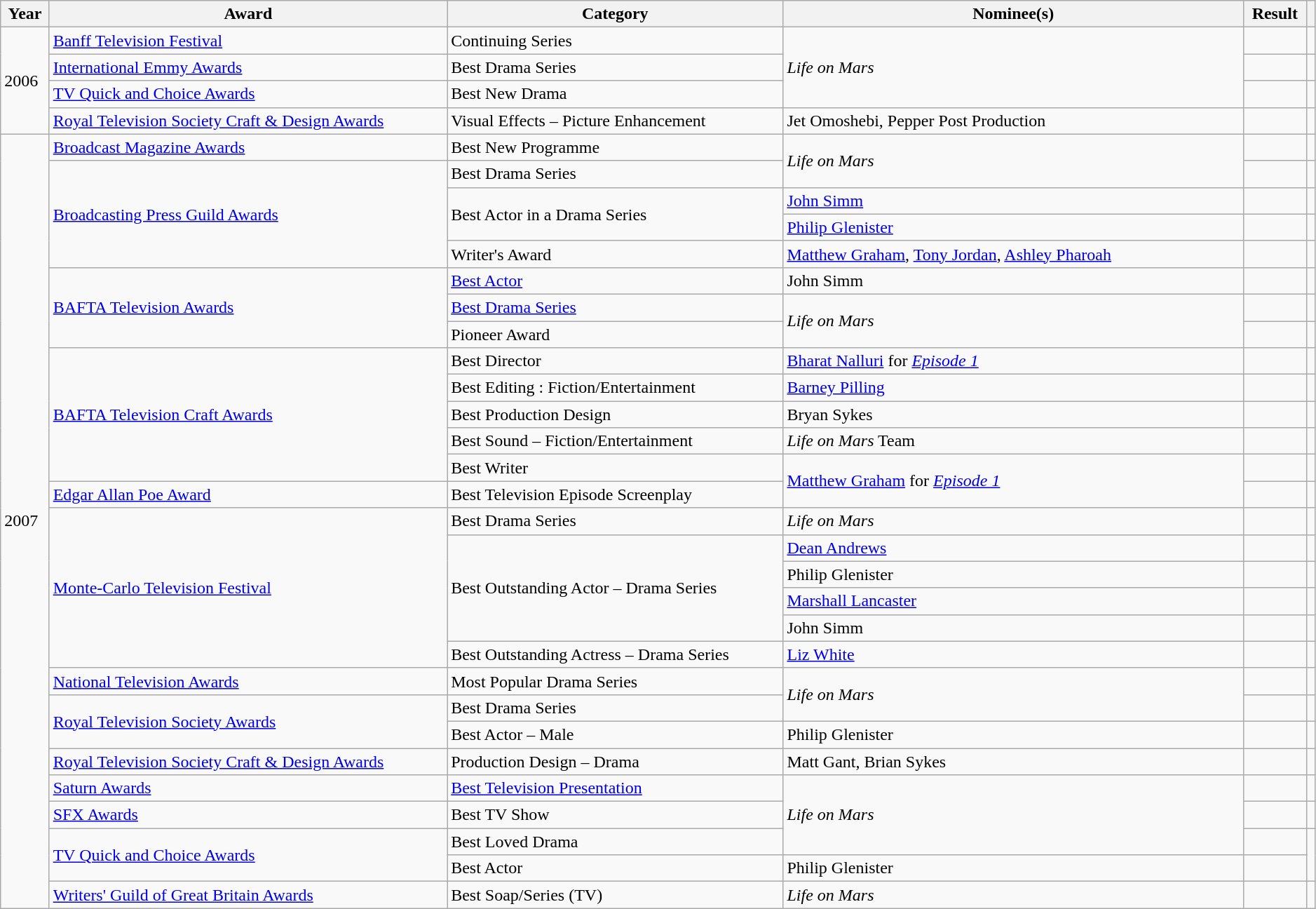<table class="wikitable sortable plainrowheaders" style="width:99%;">
<tr>
<th scope="col">Year</th>
<th scope="col">Award</th>
<th scope="col">Category</th>
<th scope="col" style="width:35%;">Nominee(s)</th>
<th scope="col">Result</th>
<th scope="col" class="unsortable"></th>
</tr>
<tr>
<td rowspan="4">2006</td>
<td><a href='#'>Banff Television Festival</a></td>
<td>Continuing Series</td>
<td rowspan="3"><em>Life on Mars</em></td>
<td></td>
<td style="text-align:center;"></td>
</tr>
<tr>
<td><a href='#'>International Emmy Awards</a></td>
<td>Best Drama Series</td>
<td></td>
<td style="text-align:center;"></td>
</tr>
<tr>
<td><a href='#'>TV Quick and Choice Awards</a></td>
<td>Best New Drama</td>
<td></td>
<td style="text-align:center;"></td>
</tr>
<tr>
<td><a href='#'>Royal Television Society Craft & Design Awards</a></td>
<td>Visual Effects – Picture Enhancement</td>
<td>Jet Omoshebi, Pepper Post Production</td>
<td></td>
<td style="text-align:center;"></td>
</tr>
<tr>
<td rowspan="29">2007</td>
<td><a href='#'>Broadcast Magazine Awards</a></td>
<td>Best New Programme</td>
<td rowspan="2"><em>Life on Mars</em></td>
<td></td>
<td style="text-align:center;"></td>
</tr>
<tr>
<td rowspan="4"><a href='#'>Broadcasting Press Guild Awards</a></td>
<td>Best Drama Series</td>
<td></td>
<td style="text-align:center;"></td>
</tr>
<tr>
<td rowspan ="2">Best Actor in a Drama Series</td>
<td><a href='#'>John Simm</a></td>
<td></td>
<td style="text-align:center;"></td>
</tr>
<tr>
<td><a href='#'>Philip Glenister</a></td>
<td></td>
<td style="text-align:center;"></td>
</tr>
<tr>
<td>Writer's Award</td>
<td><a href='#'>Matthew Graham</a>, <a href='#'>Tony Jordan</a>, <a href='#'>Ashley Pharoah</a></td>
<td></td>
<td style="text-align:center;"></td>
</tr>
<tr>
<td rowspan="3"><a href='#'>BAFTA Television Awards</a></td>
<td><a href='#'>Best Actor</a></td>
<td>John Simm</td>
<td></td>
<td style="text-align:center;"></td>
</tr>
<tr>
<td><a href='#'>Best Drama Series</a></td>
<td rowspan="2"><em>Life on Mars</em></td>
<td></td>
<td style="text-align:center;"></td>
</tr>
<tr>
<td>Pioneer Award</td>
<td></td>
<td style="text-align:center;"></td>
</tr>
<tr>
<td rowspan="5"><a href='#'>BAFTA Television Craft Awards</a></td>
<td>Best Director</td>
<td><a href='#'>Bharat Nalluri</a> for <em><a href='#'>Episode 1</a></em></td>
<td></td>
<td style="text-align:center;"></td>
</tr>
<tr>
<td>Best Editing : Fiction/Entertainment</td>
<td><a href='#'>Barney Pilling</a></td>
<td></td>
<td style="text-align:center;"></td>
</tr>
<tr>
<td>Best Production Design</td>
<td>Bryan Sykes</td>
<td></td>
<td style="text-align:center;"></td>
</tr>
<tr>
<td>Best Sound – Fiction/Entertainment</td>
<td><em>Life on Mars</em> Team</td>
<td></td>
<td style="text-align:center;"></td>
</tr>
<tr>
<td>Best Writer</td>
<td rowspan ="2"><a href='#'>Matthew Graham</a> for <em><a href='#'>Episode 1</a></em></td>
<td></td>
<td style="text-align:center;"></td>
</tr>
<tr>
<td><a href='#'>Edgar Allan Poe Award</a></td>
<td>Best Television Episode Screenplay</td>
<td></td>
<td style="text-align:center;"></td>
</tr>
<tr>
<td rowspan ="6"><a href='#'>Monte-Carlo Television Festival</a></td>
<td>Best Drama Series</td>
<td><em>Life on Mars</em></td>
<td></td>
<td style="text-align:center;"></td>
</tr>
<tr>
<td rowspan ="4">Best Outstanding Actor – Drama Series</td>
<td><a href='#'>Dean Andrews</a></td>
<td></td>
<td style="text-align:center;"></td>
</tr>
<tr>
<td>Philip Glenister</td>
<td></td>
<td style="text-align:center;"></td>
</tr>
<tr>
<td><a href='#'>Marshall Lancaster</a></td>
<td></td>
<td style="text-align:center;"></td>
</tr>
<tr>
<td>John Simm</td>
<td></td>
<td style="text-align:center;"></td>
</tr>
<tr>
<td>Best Outstanding Actress – Drama Series</td>
<td><a href='#'>Liz White</a></td>
<td></td>
<td style="text-align:center;"></td>
</tr>
<tr>
<td><a href='#'>National Television Awards</a></td>
<td>Most Popular Drama Series</td>
<td rowspan="2"><em>Life on Mars</em></td>
<td></td>
<td style="text-align:center;"></td>
</tr>
<tr>
<td rowspan ="2"><a href='#'>Royal Television Society Awards</a></td>
<td>Best Drama Series</td>
<td></td>
<td style="text-align:center;"></td>
</tr>
<tr>
<td>Best Actor – Male</td>
<td>Philip Glenister</td>
<td></td>
<td style="text-align:center;"></td>
</tr>
<tr>
<td><a href='#'>Royal Television Society Craft & Design Awards</a></td>
<td>Production Design – Drama</td>
<td>Matt Gant, Brian Sykes</td>
<td></td>
<td style="text-align:center;"></td>
</tr>
<tr>
<td><a href='#'>Saturn Awards</a></td>
<td><a href='#'>Best Television Presentation</a></td>
<td rowspan="3"><em>Life on Mars</em></td>
<td></td>
<td style="text-align:center;"></td>
</tr>
<tr>
<td><a href='#'>SFX Awards</a></td>
<td>Best TV Show</td>
<td></td>
<td style="text-align:center;"></td>
</tr>
<tr>
<td rowspan="2"><a href='#'>TV Quick and Choice Awards</a></td>
<td>Best Loved Drama</td>
<td></td>
<td rowspan="2"></td>
</tr>
<tr>
<td>Best Actor</td>
<td>Philip Glenister</td>
<td></td>
</tr>
<tr>
<td><a href='#'>Writers' Guild of Great Britain Awards</a></td>
<td>Best Soap/Series (TV)</td>
<td><em>Life on Mars</em></td>
<td></td>
<td style="text-align:center;"></td>
</tr>
</table>
